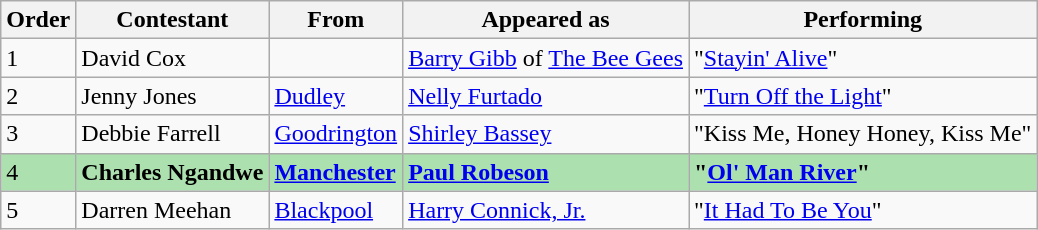<table class="wikitable">
<tr>
<th>Order</th>
<th>Contestant</th>
<th>From</th>
<th>Appeared as</th>
<th>Performing</th>
</tr>
<tr>
<td>1</td>
<td>David Cox</td>
<td></td>
<td><a href='#'>Barry Gibb</a> of <a href='#'>The Bee Gees</a></td>
<td>"<a href='#'>Stayin' Alive</a>"</td>
</tr>
<tr>
<td>2</td>
<td>Jenny Jones</td>
<td><a href='#'>Dudley</a></td>
<td><a href='#'>Nelly Furtado</a></td>
<td>"<a href='#'>Turn Off the Light</a>"</td>
</tr>
<tr>
<td>3</td>
<td>Debbie Farrell</td>
<td><a href='#'>Goodrington</a></td>
<td><a href='#'>Shirley Bassey</a></td>
<td>"Kiss Me, Honey Honey, Kiss Me"</td>
</tr>
<tr style="background:#ACE1AF;">
<td>4</td>
<td><strong>Charles Ngandwe</strong></td>
<td><strong><a href='#'>Manchester</a></strong></td>
<td><strong><a href='#'>Paul Robeson</a></strong></td>
<td><strong>"<a href='#'>Ol' Man River</a>"</strong></td>
</tr>
<tr>
<td>5</td>
<td>Darren Meehan</td>
<td><a href='#'>Blackpool</a></td>
<td><a href='#'>Harry Connick, Jr.</a></td>
<td>"<a href='#'>It Had To Be You</a>"</td>
</tr>
</table>
